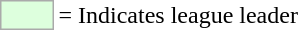<table>
<tr>
<td style="background:#DDFFDD; border:1px solid #aaa; width:2em;"></td>
<td>= Indicates league leader</td>
</tr>
</table>
